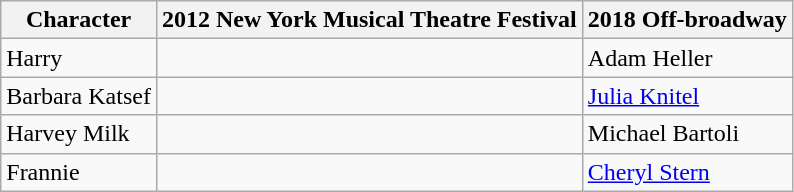<table class="wikitable">
<tr>
<th>Character</th>
<th>2012 New York Musical Theatre Festival</th>
<th>2018 Off-broadway</th>
</tr>
<tr>
<td>Harry</td>
<td></td>
<td>Adam Heller</td>
</tr>
<tr>
<td>Barbara Katsef</td>
<td></td>
<td><a href='#'>Julia Knitel</a></td>
</tr>
<tr>
<td>Harvey Milk</td>
<td></td>
<td>Michael Bartoli</td>
</tr>
<tr>
<td>Frannie</td>
<td></td>
<td><a href='#'>Cheryl Stern</a></td>
</tr>
</table>
